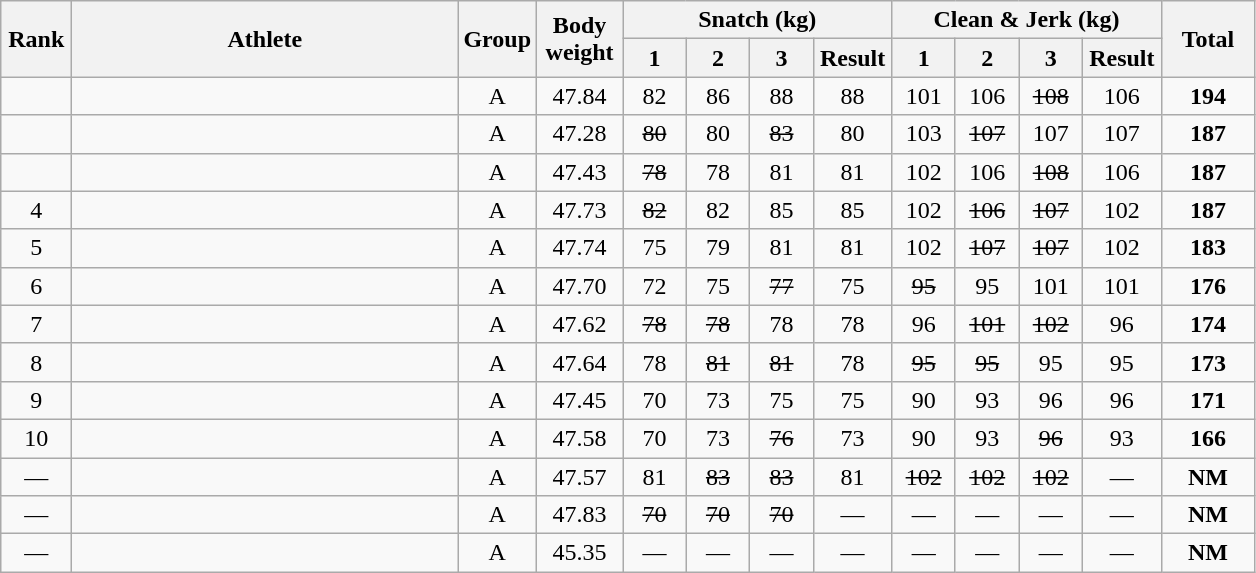<table class = "wikitable" style="text-align:center;">
<tr>
<th rowspan=2 width=40>Rank</th>
<th rowspan=2 width=250>Athlete</th>
<th rowspan=2 width=40>Group</th>
<th rowspan=2 width=50>Body weight</th>
<th colspan=4>Snatch (kg)</th>
<th colspan=4>Clean & Jerk (kg)</th>
<th rowspan=2 width=55>Total</th>
</tr>
<tr>
<th width=35>1</th>
<th width=35>2</th>
<th width=35>3</th>
<th width=45>Result</th>
<th width=35>1</th>
<th width=35>2</th>
<th width=35>3</th>
<th width=45>Result</th>
</tr>
<tr>
<td></td>
<td align=left></td>
<td>A</td>
<td>47.84</td>
<td>82</td>
<td>86</td>
<td>88</td>
<td>88</td>
<td>101</td>
<td>106</td>
<td><s>108</s></td>
<td>106</td>
<td><strong>194</strong></td>
</tr>
<tr>
<td></td>
<td align=left></td>
<td>A</td>
<td>47.28</td>
<td><s>80</s></td>
<td>80</td>
<td><s>83</s></td>
<td>80</td>
<td>103</td>
<td><s>107</s></td>
<td>107</td>
<td>107</td>
<td><strong>187</strong></td>
</tr>
<tr>
<td></td>
<td align=left></td>
<td>A</td>
<td>47.43</td>
<td><s>78</s></td>
<td>78</td>
<td>81</td>
<td>81</td>
<td>102</td>
<td>106</td>
<td><s>108</s></td>
<td>106</td>
<td><strong>187</strong></td>
</tr>
<tr>
<td>4</td>
<td align=left></td>
<td>A</td>
<td>47.73</td>
<td><s>82</s></td>
<td>82</td>
<td>85</td>
<td>85</td>
<td>102</td>
<td><s>106</s></td>
<td><s>107</s></td>
<td>102</td>
<td><strong>187</strong></td>
</tr>
<tr>
<td>5</td>
<td align=left></td>
<td>A</td>
<td>47.74</td>
<td>75</td>
<td>79</td>
<td>81</td>
<td>81</td>
<td>102</td>
<td><s>107</s></td>
<td><s>107</s></td>
<td>102</td>
<td><strong>183</strong></td>
</tr>
<tr>
<td>6</td>
<td align=left></td>
<td>A</td>
<td>47.70</td>
<td>72</td>
<td>75</td>
<td><s>77</s></td>
<td>75</td>
<td><s>95</s></td>
<td>95</td>
<td>101</td>
<td>101</td>
<td><strong>176</strong></td>
</tr>
<tr>
<td>7</td>
<td align=left></td>
<td>A</td>
<td>47.62</td>
<td><s>78</s></td>
<td><s>78</s></td>
<td>78</td>
<td>78</td>
<td>96</td>
<td><s>101</s></td>
<td><s>102</s></td>
<td>96</td>
<td><strong>174</strong></td>
</tr>
<tr>
<td>8</td>
<td align=left></td>
<td>A</td>
<td>47.64</td>
<td>78</td>
<td><s>81</s></td>
<td><s>81</s></td>
<td>78</td>
<td><s>95</s></td>
<td><s>95</s></td>
<td>95</td>
<td>95</td>
<td><strong>173</strong></td>
</tr>
<tr>
<td>9</td>
<td align=left></td>
<td>A</td>
<td>47.45</td>
<td>70</td>
<td>73</td>
<td>75</td>
<td>75</td>
<td>90</td>
<td>93</td>
<td>96</td>
<td>96</td>
<td><strong>171</strong></td>
</tr>
<tr>
<td>10</td>
<td align=left></td>
<td>A</td>
<td>47.58</td>
<td>70</td>
<td>73</td>
<td><s>76</s></td>
<td>73</td>
<td>90</td>
<td>93</td>
<td><s>96</s></td>
<td>93</td>
<td><strong>166</strong></td>
</tr>
<tr>
<td>—</td>
<td align=left></td>
<td>A</td>
<td>47.57</td>
<td>81</td>
<td><s>83</s></td>
<td><s>83</s></td>
<td>81</td>
<td><s>102</s></td>
<td><s>102</s></td>
<td><s>102</s></td>
<td>—</td>
<td><strong>NM</strong></td>
</tr>
<tr>
<td>—</td>
<td align=left></td>
<td>A</td>
<td>47.83</td>
<td><s>70</s></td>
<td><s>70</s></td>
<td><s>70</s></td>
<td>—</td>
<td>—</td>
<td>—</td>
<td>—</td>
<td>—</td>
<td><strong>NM</strong></td>
</tr>
<tr>
<td>—</td>
<td align=left></td>
<td>A</td>
<td>45.35</td>
<td>—</td>
<td>—</td>
<td>—</td>
<td>—</td>
<td>—</td>
<td>—</td>
<td>—</td>
<td>—</td>
<td><strong>NM</strong></td>
</tr>
</table>
